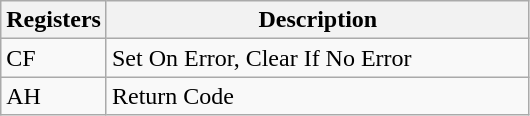<table class="wikitable">
<tr ---->
<th>Registers</th>
<th>Description</th>
</tr>
<tr ---->
<td width="20%">CF</td>
<td width="80%">Set On Error, Clear If No Error</td>
</tr>
<tr ---->
<td width="20%">AH</td>
<td width="80%">Return Code</td>
</tr>
</table>
